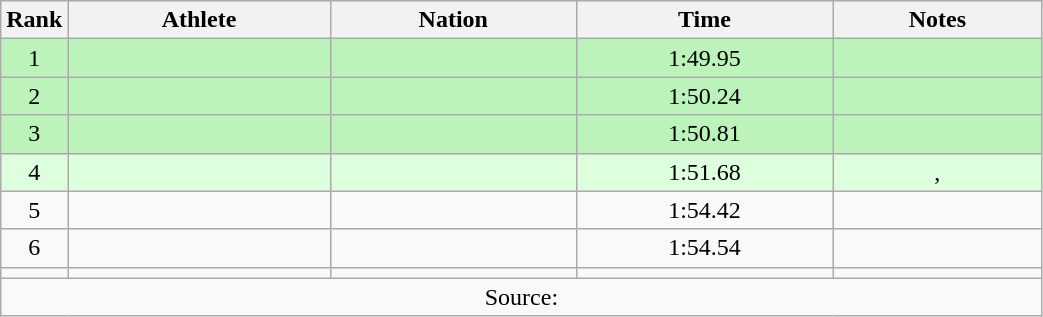<table class="wikitable sortable" style="text-align:center;width: 55%;">
<tr>
<th scope="col" style="width: 10px;">Rank</th>
<th scope="col">Athlete</th>
<th scope="col">Nation</th>
<th scope="col">Time</th>
<th scope="col">Notes</th>
</tr>
<tr bgcolor=bbf3bb>
<td>1</td>
<td align=left></td>
<td align=left></td>
<td>1:49.95</td>
<td></td>
</tr>
<tr bgcolor=bbf3bb>
<td>2</td>
<td align=left></td>
<td align=left></td>
<td>1:50.24</td>
<td></td>
</tr>
<tr bgcolor=bbf3bb>
<td>3</td>
<td align=left></td>
<td align=left></td>
<td>1:50.81</td>
<td></td>
</tr>
<tr bgcolor=ddffdd>
<td>4</td>
<td align=left></td>
<td align=left></td>
<td>1:51.68</td>
<td>, </td>
</tr>
<tr>
<td>5</td>
<td align=left></td>
<td align=left></td>
<td>1:54.42</td>
<td></td>
</tr>
<tr>
<td>6</td>
<td align=left></td>
<td align=left></td>
<td>1:54.54</td>
<td></td>
</tr>
<tr>
<td></td>
<td align=left></td>
<td align=left></td>
<td></td>
<td></td>
</tr>
<tr class="sortbottom">
<td colspan="5">Source:</td>
</tr>
</table>
